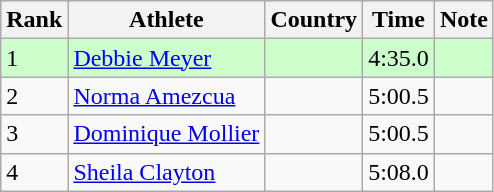<table class="wikitable sortable">
<tr>
<th>Rank</th>
<th>Athlete</th>
<th>Country</th>
<th>Time</th>
<th>Note</th>
</tr>
<tr bgcolor=#CCFFCC>
<td>1</td>
<td><a href='#'>Debbie Meyer</a></td>
<td></td>
<td>4:35.0</td>
<td></td>
</tr>
<tr>
<td>2</td>
<td><a href='#'>Norma Amezcua</a></td>
<td></td>
<td>5:00.5</td>
<td></td>
</tr>
<tr>
<td>3</td>
<td><a href='#'>Dominique Mollier</a></td>
<td></td>
<td>5:00.5</td>
<td></td>
</tr>
<tr>
<td>4</td>
<td><a href='#'>Sheila Clayton</a></td>
<td></td>
<td>5:08.0</td>
<td></td>
</tr>
</table>
